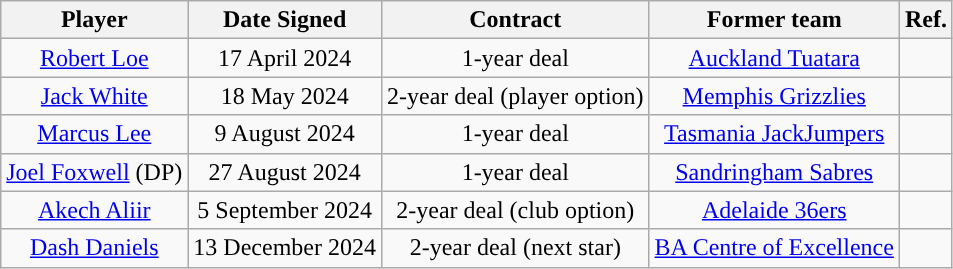<table class="wikitable sortable sortable" style="text-align: center">
<tr>
<th>Player</th>
<th>Date Signed</th>
<th>Contract</th>
<th>Former team</th>
<th>Ref.</th>
</tr>
<tr>
<td><a href='#'>Robert Loe</a></td>
<td>17 April 2024</td>
<td>1-year deal</td>
<td><a href='#'>Auckland Tuatara</a></td>
<td></td>
</tr>
<tr>
<td><a href='#'>Jack White</a></td>
<td>18 May 2024</td>
<td>2-year deal (player option)</td>
<td><a href='#'>Memphis Grizzlies</a></td>
<td></td>
</tr>
<tr>
<td><a href='#'>Marcus Lee</a></td>
<td>9 August 2024</td>
<td>1-year deal</td>
<td><a href='#'>Tasmania JackJumpers</a></td>
<td></td>
</tr>
<tr>
<td><a href='#'>Joel Foxwell</a> (DP)</td>
<td>27 August 2024</td>
<td>1-year deal</td>
<td><a href='#'>Sandringham Sabres</a></td>
<td></td>
</tr>
<tr>
<td><a href='#'>Akech Aliir</a></td>
<td>5 September 2024</td>
<td>2-year deal (club option)</td>
<td><a href='#'>Adelaide 36ers</a></td>
<td></td>
</tr>
<tr>
<td><a href='#'>Dash Daniels</a></td>
<td>13 December 2024</td>
<td>2-year deal (next star)</td>
<td><a href='#'>BA Centre of Excellence</a></td>
<td></td>
</tr>
</table>
